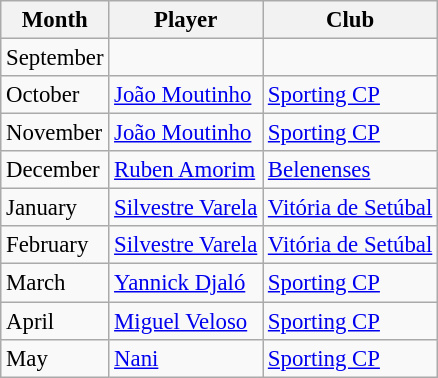<table class="wikitable" style="font-size:95%">
<tr>
<th>Month</th>
<th>Player</th>
<th>Club</th>
</tr>
<tr>
<td>September</td>
<td></td>
<td></td>
</tr>
<tr>
<td>October</td>
<td> <a href='#'>João Moutinho</a></td>
<td><a href='#'>Sporting CP</a></td>
</tr>
<tr>
<td>November</td>
<td> <a href='#'>João Moutinho</a></td>
<td><a href='#'>Sporting CP</a></td>
</tr>
<tr>
<td>December</td>
<td> <a href='#'>Ruben Amorim</a></td>
<td><a href='#'>Belenenses</a></td>
</tr>
<tr>
<td>January</td>
<td> <a href='#'>Silvestre Varela</a></td>
<td><a href='#'>Vitória de Setúbal</a></td>
</tr>
<tr>
<td>February</td>
<td> <a href='#'>Silvestre Varela</a></td>
<td><a href='#'>Vitória de Setúbal</a></td>
</tr>
<tr>
<td>March</td>
<td> <a href='#'>Yannick Djaló</a></td>
<td><a href='#'>Sporting CP</a></td>
</tr>
<tr>
<td>April</td>
<td> <a href='#'>Miguel Veloso</a></td>
<td><a href='#'>Sporting CP</a></td>
</tr>
<tr>
<td>May</td>
<td> <a href='#'>Nani</a></td>
<td><a href='#'>Sporting CP</a></td>
</tr>
</table>
